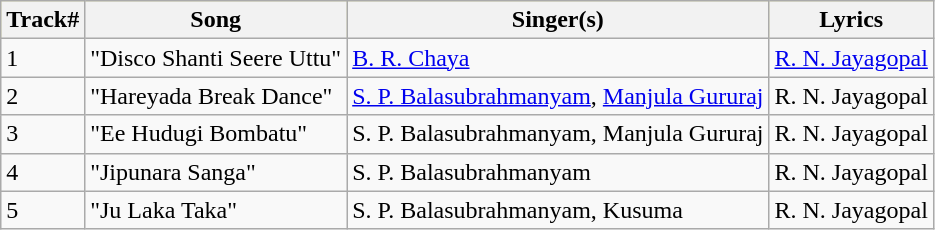<table class="wikitable">
<tr style="background:#ff9; text-align:center;">
<th>Track#</th>
<th>Song</th>
<th>Singer(s)</th>
<th>Lyrics</th>
</tr>
<tr>
<td>1</td>
<td>"Disco Shanti Seere Uttu"</td>
<td><a href='#'>B. R. Chaya</a></td>
<td><a href='#'>R. N. Jayagopal</a></td>
</tr>
<tr>
<td>2</td>
<td>"Hareyada Break Dance"</td>
<td><a href='#'>S. P. Balasubrahmanyam</a>, <a href='#'>Manjula Gururaj</a></td>
<td>R. N. Jayagopal</td>
</tr>
<tr>
<td>3</td>
<td>"Ee Hudugi Bombatu"</td>
<td>S. P. Balasubrahmanyam, Manjula Gururaj</td>
<td>R. N. Jayagopal</td>
</tr>
<tr>
<td>4</td>
<td>"Jipunara Sanga"</td>
<td>S. P. Balasubrahmanyam</td>
<td>R. N. Jayagopal</td>
</tr>
<tr>
<td>5</td>
<td>"Ju Laka Taka"</td>
<td>S. P. Balasubrahmanyam, Kusuma</td>
<td>R. N. Jayagopal</td>
</tr>
</table>
